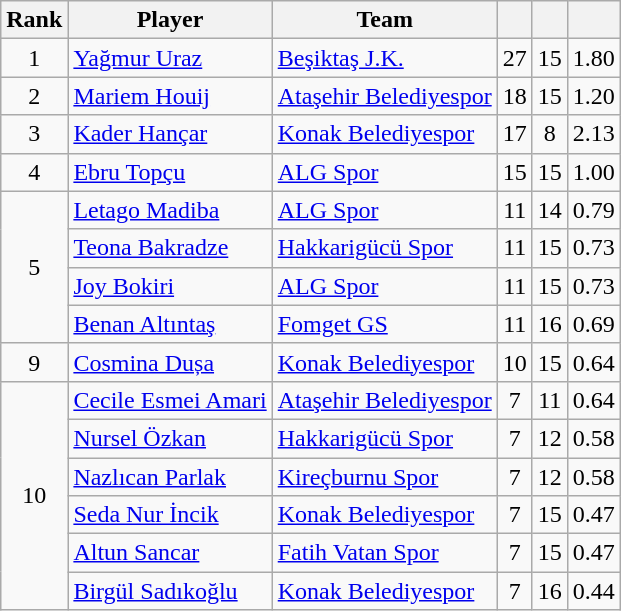<table class=wikitable>
<tr>
<th>Rank</th>
<th>Player</th>
<th>Team</th>
<th></th>
<th></th>
<th></th>
</tr>
<tr align=center>
<td>1</td>
<td align=left> <a href='#'>Yağmur Uraz</a></td>
<td align=left><a href='#'>Beşiktaş J.K.</a></td>
<td>27</td>
<td>15</td>
<td>1.80</td>
</tr>
<tr align=center>
<td>2</td>
<td align=left> <a href='#'>Mariem Houij</a></td>
<td align=left><a href='#'>Ataşehir Belediyespor</a></td>
<td>18</td>
<td>15</td>
<td>1.20</td>
</tr>
<tr align=center>
<td>3</td>
<td align=left> <a href='#'>Kader Hançar</a></td>
<td align=left><a href='#'>Konak Belediyespor</a></td>
<td>17</td>
<td>8</td>
<td>2.13</td>
</tr>
<tr align=center>
<td>4</td>
<td align=left> <a href='#'>Ebru Topçu</a></td>
<td align=left><a href='#'>ALG Spor</a></td>
<td>15</td>
<td>15</td>
<td>1.00</td>
</tr>
<tr align=center>
<td rowspan=4>5</td>
<td align=left> <a href='#'>Letago Madiba</a></td>
<td align=left><a href='#'>ALG Spor</a></td>
<td>11</td>
<td>14</td>
<td>0.79</td>
</tr>
<tr align=center>
<td align=left> <a href='#'>Teona Bakradze</a></td>
<td align=left><a href='#'>Hakkarigücü Spor</a></td>
<td>11</td>
<td>15</td>
<td>0.73</td>
</tr>
<tr align=center>
<td align=left> <a href='#'>Joy Bokiri</a></td>
<td align=left><a href='#'>ALG Spor</a></td>
<td>11</td>
<td>15</td>
<td>0.73</td>
</tr>
<tr align=center>
<td align=left> <a href='#'>Benan Altıntaş</a></td>
<td align=left><a href='#'>Fomget GS</a></td>
<td>11</td>
<td>16</td>
<td>0.69</td>
</tr>
<tr align=center>
<td>9</td>
<td align=left> <a href='#'>Cosmina Dușa</a></td>
<td align=left><a href='#'>Konak Belediyespor</a></td>
<td>10</td>
<td>15</td>
<td>0.64</td>
</tr>
<tr align=center>
<td rowspan=6>10</td>
<td align=left> <a href='#'>Cecile Esmei Amari</a></td>
<td align=left><a href='#'>Ataşehir Belediyespor</a></td>
<td>7</td>
<td>11</td>
<td>0.64</td>
</tr>
<tr align=center>
<td align=left> <a href='#'>Nursel Özkan</a></td>
<td align=left><a href='#'>Hakkarigücü Spor</a></td>
<td>7</td>
<td>12</td>
<td>0.58</td>
</tr>
<tr align=center>
<td align=left> <a href='#'>Nazlıcan Parlak</a></td>
<td align=left><a href='#'>Kireçburnu Spor</a></td>
<td>7</td>
<td>12</td>
<td>0.58</td>
</tr>
<tr align=center>
<td align=left> <a href='#'>Seda Nur İncik</a></td>
<td align=left><a href='#'>Konak Belediyespor</a></td>
<td>7</td>
<td>15</td>
<td>0.47</td>
</tr>
<tr align=center>
<td align=left> <a href='#'>Altun Sancar</a></td>
<td align=left><a href='#'>Fatih Vatan Spor</a></td>
<td>7</td>
<td>15</td>
<td>0.47</td>
</tr>
<tr align=center>
<td align=left> <a href='#'>Birgül Sadıkoğlu</a></td>
<td align=left><a href='#'>Konak Belediyespor</a></td>
<td>7</td>
<td>16</td>
<td>0.44</td>
</tr>
</table>
